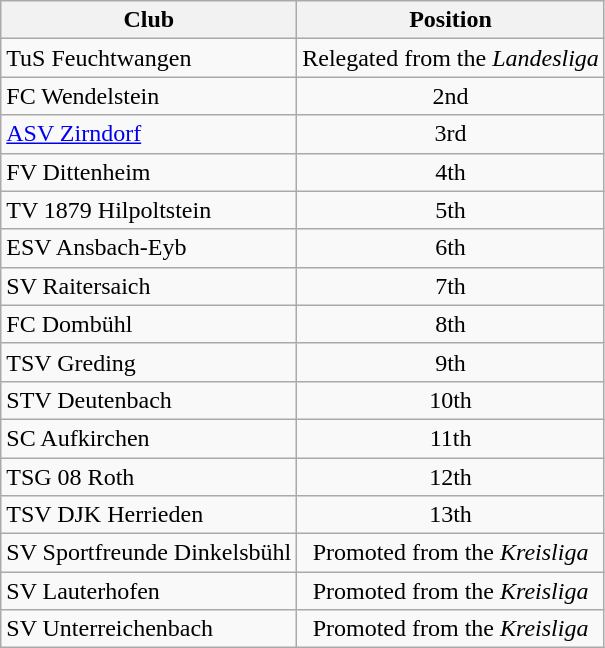<table class="wikitable sortable" style="text-align:center">
<tr>
<th>Club</th>
<th>Position</th>
</tr>
<tr>
<td style="text-align:left;">TuS Feuchtwangen</td>
<td>Relegated from the <em>Landesliga</em></td>
</tr>
<tr>
<td style="text-align:left;">FC Wendelstein</td>
<td>2nd</td>
</tr>
<tr>
<td style="text-align:left;"><a href='#'>ASV Zirndorf</a></td>
<td>3rd</td>
</tr>
<tr>
<td style="text-align:left;">FV Dittenheim</td>
<td>4th</td>
</tr>
<tr>
<td style="text-align:left;">TV 1879 Hilpoltstein</td>
<td>5th</td>
</tr>
<tr>
<td style="text-align:left;">ESV Ansbach-Eyb</td>
<td>6th</td>
</tr>
<tr>
<td style="text-align:left;">SV Raitersaich</td>
<td>7th</td>
</tr>
<tr>
<td style="text-align:left;">FC Dombühl</td>
<td>8th</td>
</tr>
<tr>
<td style="text-align:left;">TSV Greding</td>
<td>9th</td>
</tr>
<tr>
<td style="text-align:left;">STV Deutenbach</td>
<td>10th</td>
</tr>
<tr>
<td style="text-align:left;">SC Aufkirchen</td>
<td>11th</td>
</tr>
<tr>
<td style="text-align:left;">TSG 08 Roth</td>
<td>12th</td>
</tr>
<tr>
<td style="text-align:left;">TSV DJK Herrieden</td>
<td>13th</td>
</tr>
<tr>
<td style="text-align:left;">SV Sportfreunde Dinkelsbühl</td>
<td>Promoted from the <em>Kreisliga</em></td>
</tr>
<tr>
<td style="text-align:left;">SV Lauterhofen</td>
<td>Promoted from the <em>Kreisliga</em></td>
</tr>
<tr>
<td style="text-align:left;">SV Unterreichenbach</td>
<td>Promoted from the <em>Kreisliga</em></td>
</tr>
</table>
